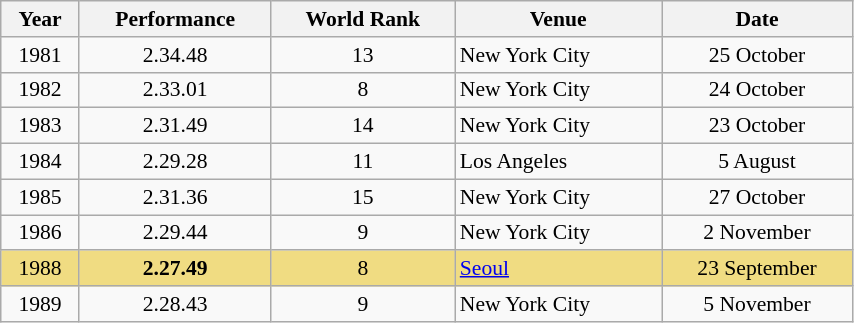<table class="wikitable" width=45% style="font-size:90%; text-align:center;">
<tr>
<th>Year</th>
<th>Performance</th>
<th>World Rank</th>
<th>Venue</th>
<th>Date</th>
</tr>
<tr>
<td>1981</td>
<td>2.34.48</td>
<td>13</td>
<td align=left> New York City</td>
<td>25 October</td>
</tr>
<tr>
<td>1982</td>
<td>2.33.01</td>
<td>8</td>
<td align=left> New York City</td>
<td>24 October</td>
</tr>
<tr>
<td>1983</td>
<td>2.31.49</td>
<td>14</td>
<td align=left> New York City</td>
<td>23 October</td>
</tr>
<tr>
<td>1984</td>
<td>2.29.28</td>
<td>11</td>
<td align=left> Los Angeles</td>
<td>5 August</td>
</tr>
<tr>
<td>1985</td>
<td>2.31.36</td>
<td>15</td>
<td align=left> New York City</td>
<td>27 October</td>
</tr>
<tr>
<td>1986</td>
<td>2.29.44</td>
<td>9</td>
<td align=left> New York City</td>
<td>2 November</td>
</tr>
<tr bgcolor=#F0DC82>
<td>1988</td>
<td><strong>2.27.49</strong></td>
<td>8</td>
<td align=left> <a href='#'>Seoul</a></td>
<td>23 September</td>
</tr>
<tr>
<td>1989</td>
<td>2.28.43</td>
<td>9</td>
<td align=left> New York City</td>
<td>5 November</td>
</tr>
</table>
